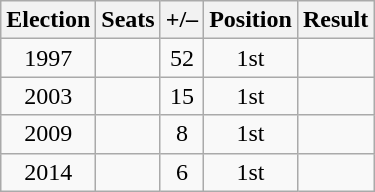<table class=wikitable style=text-align:center>
<tr>
<th>Election</th>
<th>Seats</th>
<th>+/–</th>
<th>Position</th>
<th>Result</th>
</tr>
<tr>
<td>1997</td>
<td></td>
<td> 52</td>
<td> 1st</td>
<td></td>
</tr>
<tr>
<td>2003</td>
<td></td>
<td> 15</td>
<td> 1st</td>
<td></td>
</tr>
<tr>
<td>2009</td>
<td></td>
<td> 8</td>
<td> 1st</td>
<td></td>
</tr>
<tr>
<td>2014</td>
<td></td>
<td> 6</td>
<td> 1st</td>
<td></td>
</tr>
</table>
